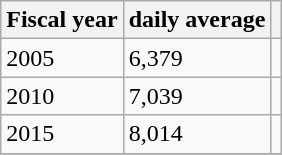<table class="wikitable">
<tr>
<th>Fiscal year</th>
<th>daily average</th>
<th></th>
</tr>
<tr>
<td>2005</td>
<td>6,379</td>
<td></td>
</tr>
<tr>
<td>2010</td>
<td>7,039</td>
<td></td>
</tr>
<tr>
<td>2015</td>
<td>8,014</td>
<td></td>
</tr>
<tr>
</tr>
</table>
